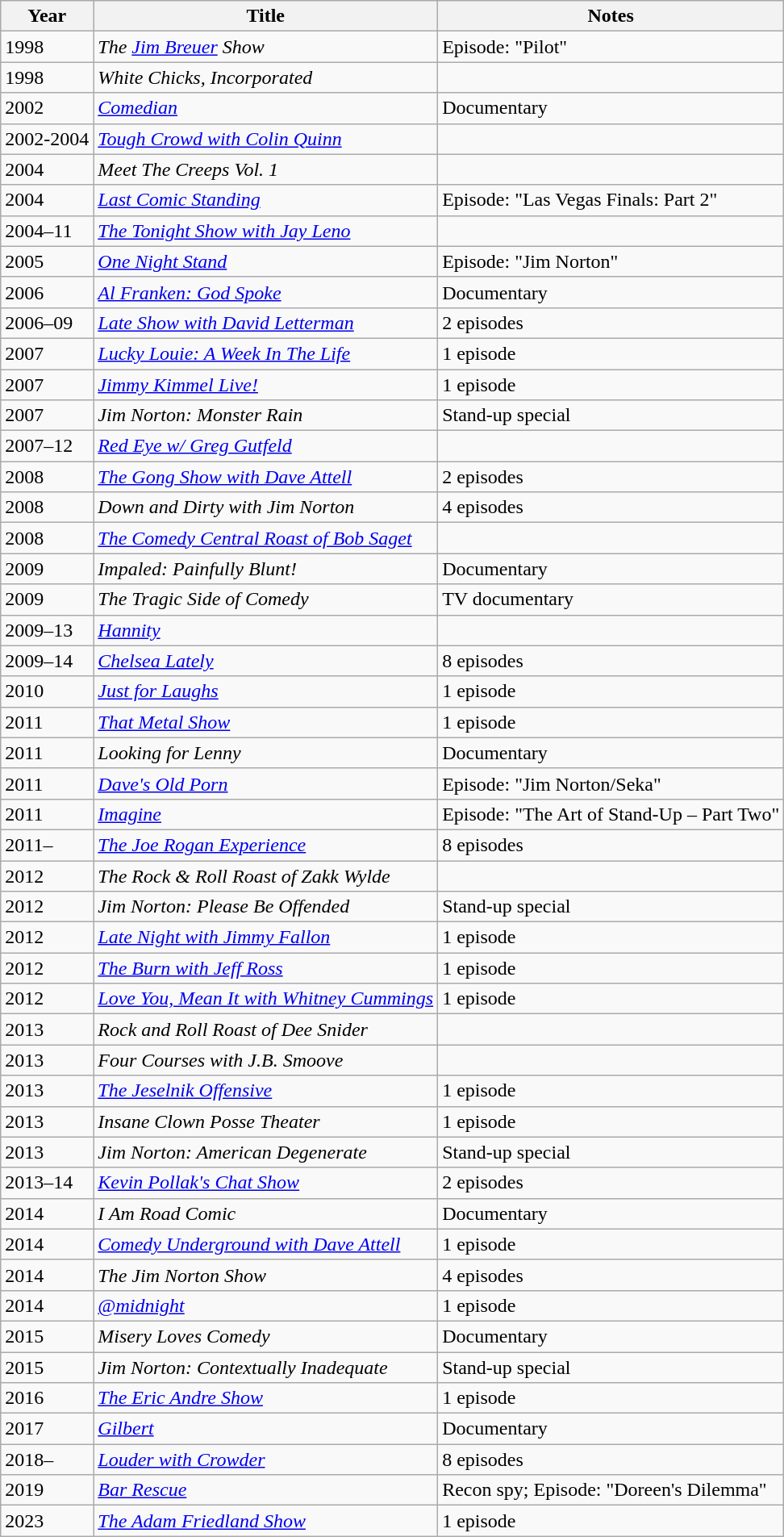<table class="wikitable sortable plainrwheaders">
<tr>
<th>Year</th>
<th>Title</th>
<th class="unsortable">Notes</th>
</tr>
<tr>
<td>1998</td>
<td><em>The <a href='#'>Jim Breuer</a> Show</em></td>
<td>Episode: "Pilot"</td>
</tr>
<tr>
<td>1998</td>
<td><em>White Chicks, Incorporated</em></td>
<td></td>
</tr>
<tr>
<td>2002</td>
<td><em><a href='#'>Comedian</a></em></td>
<td>Documentary</td>
</tr>
<tr>
<td>2002-2004</td>
<td><em><a href='#'>Tough Crowd with Colin Quinn</a></em></td>
<td></td>
</tr>
<tr>
<td>2004</td>
<td><em>Meet The Creeps Vol. 1</em></td>
<td></td>
</tr>
<tr>
<td>2004</td>
<td><em><a href='#'>Last Comic Standing</a></em></td>
<td>Episode: "Las Vegas Finals: Part 2"</td>
</tr>
<tr>
<td>2004–11</td>
<td><em><a href='#'>The Tonight Show with Jay Leno</a></em></td>
<td></td>
</tr>
<tr>
<td>2005</td>
<td><em><a href='#'>One Night Stand</a></em></td>
<td>Episode: "Jim Norton"</td>
</tr>
<tr>
<td>2006</td>
<td><em><a href='#'>Al Franken: God Spoke</a></em></td>
<td>Documentary</td>
</tr>
<tr>
<td>2006–09</td>
<td><em><a href='#'>Late Show with David Letterman</a></em></td>
<td>2 episodes</td>
</tr>
<tr>
<td>2007</td>
<td><em><a href='#'>Lucky Louie: A Week In The Life</a></em></td>
<td>1 episode</td>
</tr>
<tr>
<td>2007</td>
<td><em><a href='#'>Jimmy Kimmel Live!</a></em></td>
<td>1 episode</td>
</tr>
<tr>
<td>2007</td>
<td><em>Jim Norton: Monster Rain</em></td>
<td>Stand-up special</td>
</tr>
<tr>
<td>2007–12</td>
<td><em><a href='#'>Red Eye w/ Greg Gutfeld</a></em></td>
<td></td>
</tr>
<tr>
<td>2008</td>
<td><em><a href='#'>The Gong Show with Dave Attell</a></em></td>
<td>2 episodes</td>
</tr>
<tr>
<td>2008</td>
<td><em>Down and Dirty with Jim Norton</em></td>
<td>4 episodes</td>
</tr>
<tr>
<td>2008</td>
<td><em><a href='#'>The Comedy Central Roast of Bob Saget</a></em></td>
<td></td>
</tr>
<tr>
<td>2009</td>
<td><em>Impaled: Painfully Blunt!</em></td>
<td>Documentary</td>
</tr>
<tr>
<td>2009</td>
<td><em>The Tragic Side of Comedy</em></td>
<td>TV documentary</td>
</tr>
<tr>
<td>2009–13</td>
<td><em><a href='#'>Hannity</a></em></td>
<td></td>
</tr>
<tr>
<td>2009–14</td>
<td><em><a href='#'>Chelsea Lately</a></em></td>
<td>8 episodes</td>
</tr>
<tr>
<td>2010</td>
<td><em><a href='#'>Just for Laughs</a></em></td>
<td>1 episode</td>
</tr>
<tr>
<td>2011</td>
<td><em><a href='#'>That Metal Show</a></em></td>
<td>1 episode</td>
</tr>
<tr>
<td>2011</td>
<td><em>Looking for Lenny</em></td>
<td>Documentary</td>
</tr>
<tr>
<td>2011</td>
<td><em><a href='#'>Dave's Old Porn</a></em></td>
<td>Episode: "Jim Norton/Seka"</td>
</tr>
<tr>
<td>2011</td>
<td><em><a href='#'>Imagine</a></em></td>
<td>Episode: "The Art of Stand-Up – Part Two"</td>
</tr>
<tr>
<td>2011–</td>
<td><em><a href='#'>The Joe Rogan Experience</a></em></td>
<td>8 episodes</td>
</tr>
<tr>
<td>2012</td>
<td><em>The Rock & Roll Roast of Zakk Wylde</em></td>
<td></td>
</tr>
<tr>
<td>2012</td>
<td><em>Jim Norton: Please Be Offended</em></td>
<td>Stand-up special</td>
</tr>
<tr>
<td>2012</td>
<td><em><a href='#'>Late Night with Jimmy Fallon</a></em></td>
<td>1 episode</td>
</tr>
<tr>
<td>2012</td>
<td><em><a href='#'>The Burn with Jeff Ross</a></em></td>
<td>1 episode</td>
</tr>
<tr>
<td>2012</td>
<td><em><a href='#'>Love You, Mean It with Whitney Cummings</a></em></td>
<td>1 episode</td>
</tr>
<tr>
<td>2013</td>
<td><em>Rock and Roll Roast of Dee Snider</em></td>
<td></td>
</tr>
<tr>
<td>2013</td>
<td><em>Four Courses with J.B. Smoove</em></td>
<td></td>
</tr>
<tr>
<td>2013</td>
<td><em><a href='#'>The Jeselnik Offensive</a></em></td>
<td>1 episode</td>
</tr>
<tr>
<td>2013</td>
<td><em>Insane Clown Posse Theater</em></td>
<td>1 episode</td>
</tr>
<tr>
<td>2013</td>
<td><em>Jim Norton: American Degenerate</em></td>
<td>Stand-up special</td>
</tr>
<tr>
<td>2013–14</td>
<td><em><a href='#'>Kevin Pollak's Chat Show</a></em></td>
<td>2 episodes</td>
</tr>
<tr>
<td>2014</td>
<td><em>I Am Road Comic</em></td>
<td>Documentary</td>
</tr>
<tr>
<td>2014</td>
<td><em><a href='#'>Comedy Underground with Dave Attell</a></em></td>
<td>1 episode</td>
</tr>
<tr>
<td>2014</td>
<td><em>The Jim Norton Show</em></td>
<td>4 episodes</td>
</tr>
<tr>
<td>2014</td>
<td><em><a href='#'>@midnight</a></em></td>
<td>1 episode</td>
</tr>
<tr>
<td>2015</td>
<td><em>Misery Loves Comedy</em></td>
<td>Documentary</td>
</tr>
<tr>
<td>2015</td>
<td><em>Jim Norton: Contextually Inadequate</em></td>
<td>Stand-up special</td>
</tr>
<tr>
<td>2016</td>
<td><em><a href='#'>The Eric Andre Show</a></em></td>
<td>1 episode</td>
</tr>
<tr>
<td>2017</td>
<td><a href='#'><em>Gilbert</em></a></td>
<td>Documentary</td>
</tr>
<tr>
<td>2018–</td>
<td><a href='#'><em>Louder with Crowder</em></a></td>
<td>8 episodes</td>
</tr>
<tr>
<td>2019</td>
<td><em><a href='#'>Bar Rescue</a></em></td>
<td>Recon spy; Episode: "Doreen's Dilemma"</td>
</tr>
<tr>
<td>2023</td>
<td><em><a href='#'>The Adam Friedland Show</a></em></td>
<td>1 episode</td>
</tr>
</table>
